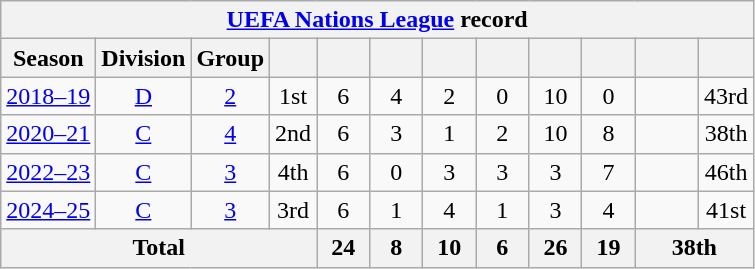<table class="wikitable" style="text-align: center;">
<tr>
<th colspan=12><a href='#'>UEFA Nations League</a> record</th>
</tr>
<tr>
<th>Season</th>
<th>Division</th>
<th>Group</th>
<th></th>
<th width=28></th>
<th width=28></th>
<th width=28></th>
<th width=28></th>
<th width=28></th>
<th width=28></th>
<th width=35></th>
<th width=28></th>
</tr>
<tr>
<td><a href='#'>2018–19</a></td>
<td><a href='#'>D</a></td>
<td><a href='#'>2</a></td>
<td>1st</td>
<td>6</td>
<td>4</td>
<td>2</td>
<td>0</td>
<td>10</td>
<td>0</td>
<td></td>
<td>43rd</td>
</tr>
<tr>
<td><a href='#'>2020–21</a></td>
<td><a href='#'>C</a></td>
<td><a href='#'>4</a></td>
<td>2nd</td>
<td>6</td>
<td>3</td>
<td>1</td>
<td>2</td>
<td>10</td>
<td>8</td>
<td></td>
<td>38th</td>
</tr>
<tr>
<td><a href='#'>2022–23</a></td>
<td><a href='#'>C</a></td>
<td><a href='#'>3</a></td>
<td>4th</td>
<td>6</td>
<td>0</td>
<td>3</td>
<td>3</td>
<td>3</td>
<td>7</td>
<td></td>
<td>46th</td>
</tr>
<tr>
<td><a href='#'>2024–25</a></td>
<td><a href='#'>C</a></td>
<td><a href='#'>3</a></td>
<td>3rd</td>
<td>6</td>
<td>1</td>
<td>4</td>
<td>1</td>
<td>3</td>
<td>4</td>
<td></td>
<td>41st</td>
</tr>
<tr>
<th colspan=4>Total</th>
<th>24</th>
<th>8</th>
<th>10</th>
<th>6</th>
<th>26</th>
<th>19</th>
<th colspan="2">38th</th>
</tr>
</table>
